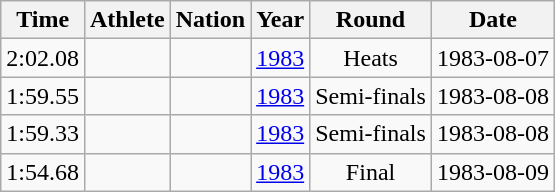<table class="wikitable sortable" style="text-align:center">
<tr>
<th>Time</th>
<th>Athlete</th>
<th>Nation</th>
<th>Year</th>
<th>Round</th>
<th>Date</th>
</tr>
<tr>
<td>2:02.08</td>
<td align=left></td>
<td align=left></td>
<td><a href='#'>1983</a></td>
<td>Heats</td>
<td>1983-08-07</td>
</tr>
<tr>
<td>1:59.55</td>
<td align=left></td>
<td align=left></td>
<td><a href='#'>1983</a></td>
<td>Semi-finals</td>
<td>1983-08-08</td>
</tr>
<tr>
<td>1:59.33</td>
<td align=left></td>
<td align=left></td>
<td><a href='#'>1983</a></td>
<td>Semi-finals</td>
<td>1983-08-08</td>
</tr>
<tr>
<td>1:54.68</td>
<td align=left></td>
<td align=left></td>
<td><a href='#'>1983</a></td>
<td>Final</td>
<td>1983-08-09</td>
</tr>
</table>
